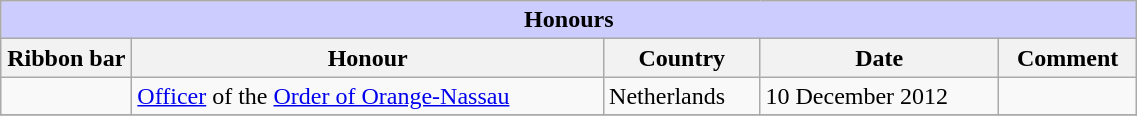<table class="wikitable" style="width:60%;">
<tr style="background:#ccf; text-align:center;">
<td colspan=5><strong>Honours</strong></td>
</tr>
<tr>
<th style="width:80px;">Ribbon bar</th>
<th>Honour</th>
<th>Country</th>
<th>Date</th>
<th>Comment</th>
</tr>
<tr>
<td></td>
<td><a href='#'>Officer</a> of the <a href='#'>Order of Orange-Nassau</a></td>
<td>Netherlands</td>
<td>10 December 2012</td>
<td></td>
</tr>
<tr>
</tr>
</table>
